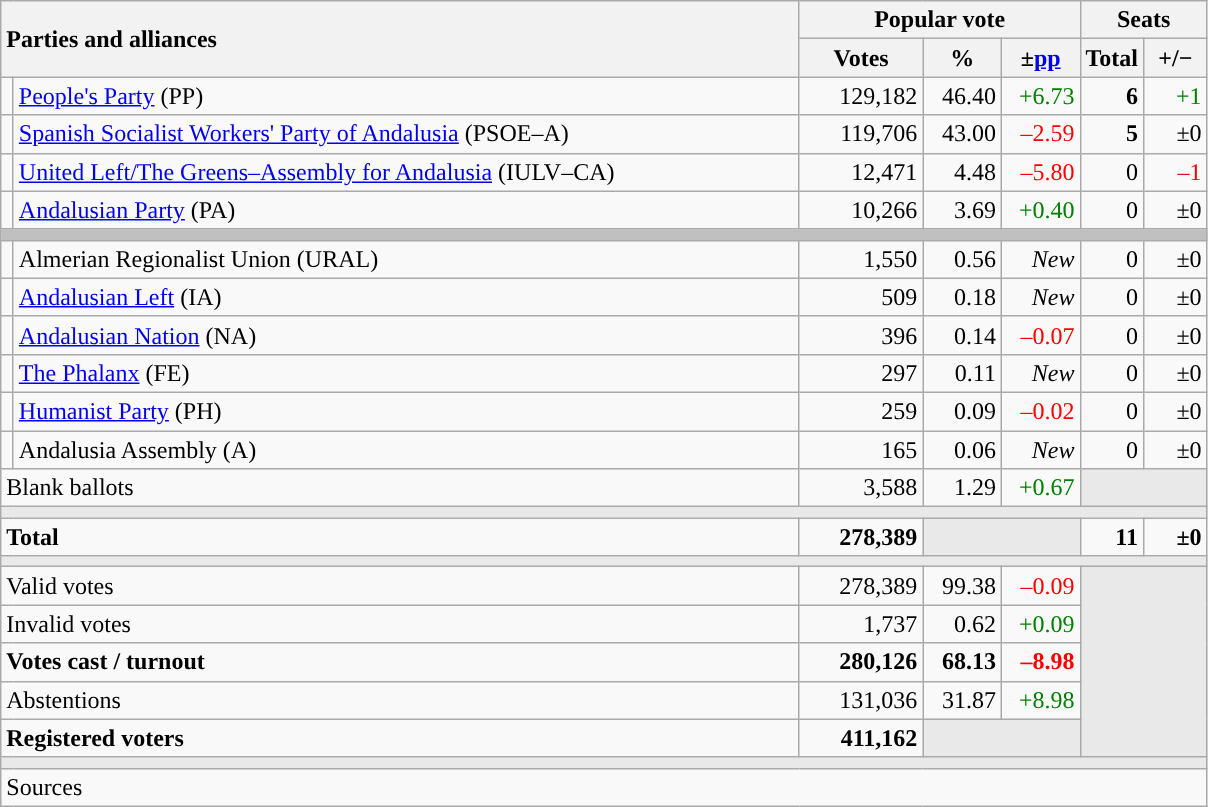<table class="wikitable" style="text-align:right;">
<tr>
<th style="text-align:left;" rowspan="2" colspan="2" width="525">Parties and alliances</th>
<th colspan="3">Popular vote</th>
<th colspan="2">Seats</th>
</tr>
<tr>
<th width="75">Votes</th>
<th width="45">%</th>
<th width="45">±<a href='#'>pp</a></th>
<th width="35">Total</th>
<th width="35">+/−</th>
</tr>
<tr>
<td width="1" style="color:inherit;background:"></td>
<td align="left"><a href='#'>People's Party</a> (PP)</td>
<td>129,182</td>
<td>46.40</td>
<td style="color:green;">+6.73</td>
<td><strong>6</strong></td>
<td style="color:green;">+1</td>
</tr>
<tr>
<td style="color:inherit;background:"></td>
<td align="left"><a href='#'>Spanish Socialist Workers' Party of Andalusia</a> (PSOE–A)</td>
<td>119,706</td>
<td>43.00</td>
<td style="color:red;">–2.59</td>
<td><strong>5</strong></td>
<td>±0</td>
</tr>
<tr>
<td style="color:inherit;background:"></td>
<td align="left"><a href='#'>United Left/The Greens–Assembly for Andalusia</a> (IULV–CA)</td>
<td>12,471</td>
<td>4.48</td>
<td style="color:red;">–5.80</td>
<td>0</td>
<td style="color:red;">–1</td>
</tr>
<tr>
<td style="color:inherit;background:"></td>
<td align="left"><a href='#'>Andalusian Party</a> (PA)</td>
<td>10,266</td>
<td>3.69</td>
<td style="color:green;">+0.40</td>
<td>0</td>
<td>±0</td>
</tr>
<tr>
<td colspan="7" bgcolor="#C0C0C0"></td>
</tr>
<tr>
<td style="color:inherit;background:"></td>
<td align="left">Almerian Regionalist Union (URAL)</td>
<td>1,550</td>
<td>0.56</td>
<td><em>New</em></td>
<td>0</td>
<td>±0</td>
</tr>
<tr>
<td style="color:inherit;background:"></td>
<td align="left"><a href='#'>Andalusian Left</a> (IA)</td>
<td>509</td>
<td>0.18</td>
<td><em>New</em></td>
<td>0</td>
<td>±0</td>
</tr>
<tr>
<td style="color:inherit;background:"></td>
<td align="left"><a href='#'>Andalusian Nation</a> (NA)</td>
<td>396</td>
<td>0.14</td>
<td style="color:red;">–0.07</td>
<td>0</td>
<td>±0</td>
</tr>
<tr>
<td style="color:inherit;background:"></td>
<td align="left"><a href='#'>The Phalanx</a> (FE)</td>
<td>297</td>
<td>0.11</td>
<td><em>New</em></td>
<td>0</td>
<td>±0</td>
</tr>
<tr>
<td style="color:inherit;background:"></td>
<td align="left"><a href='#'>Humanist Party</a> (PH)</td>
<td>259</td>
<td>0.09</td>
<td style="color:red;">–0.02</td>
<td>0</td>
<td>±0</td>
</tr>
<tr>
<td style="color:inherit;background:"></td>
<td align="left">Andalusia Assembly (A)</td>
<td>165</td>
<td>0.06</td>
<td><em>New</em></td>
<td>0</td>
<td>±0</td>
</tr>
<tr>
<td align="left" colspan="2">Blank ballots</td>
<td>3,588</td>
<td>1.29</td>
<td style="color:green;">+0.67</td>
<td bgcolor="#E9E9E9" colspan="2"></td>
</tr>
<tr>
<td colspan="7" bgcolor="#E9E9E9"></td>
</tr>
<tr style="font-weight:bold;">
<td align="left" colspan="2">Total</td>
<td>278,389</td>
<td bgcolor="#E9E9E9" colspan="2"></td>
<td>11</td>
<td>±0</td>
</tr>
<tr>
<td colspan="7" bgcolor="#E9E9E9"></td>
</tr>
<tr>
<td align="left" colspan="2">Valid votes</td>
<td>278,389</td>
<td>99.38</td>
<td style="color:red;">–0.09</td>
<td bgcolor="#E9E9E9" colspan="2" rowspan="5"></td>
</tr>
<tr>
<td align="left" colspan="2">Invalid votes</td>
<td>1,737</td>
<td>0.62</td>
<td style="color:green;">+0.09</td>
</tr>
<tr style="font-weight:bold;">
<td align="left" colspan="2">Votes cast / turnout</td>
<td>280,126</td>
<td>68.13</td>
<td style="color:red;">–8.98</td>
</tr>
<tr>
<td align="left" colspan="2">Abstentions</td>
<td>131,036</td>
<td>31.87</td>
<td style="color:green;">+8.98</td>
</tr>
<tr style="font-weight:bold;">
<td align="left" colspan="2">Registered voters</td>
<td>411,162</td>
<td bgcolor="#E9E9E9" colspan="2"></td>
</tr>
<tr>
<td colspan="7" bgcolor="#E9E9E9"></td>
</tr>
<tr>
<td align="left" colspan="7">Sources</td>
</tr>
</table>
